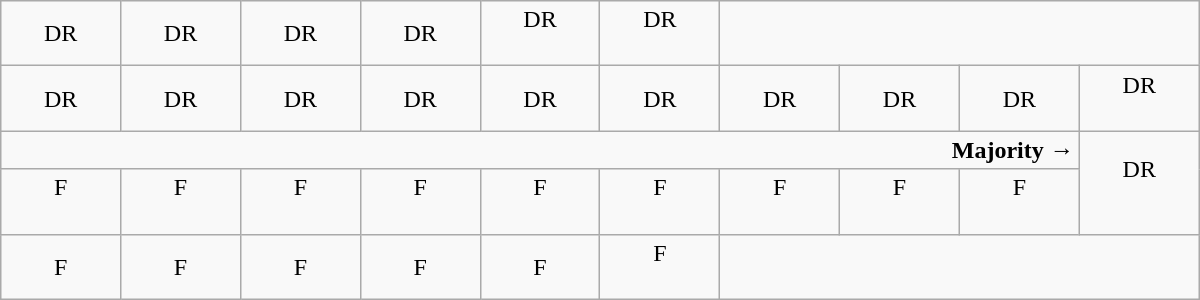<table class="wikitable" style="text-align:center; width:800px">
<tr>
<td>DR</td>
<td>DR</td>
<td>DR</td>
<td>DR</td>
<td>DR<br><br></td>
<td>DR<br><br></td>
</tr>
<tr>
<td width=50px >DR</td>
<td width=50px >DR</td>
<td width=50px >DR</td>
<td width=50px >DR</td>
<td width=50px >DR</td>
<td width=50px >DR</td>
<td width=50px >DR</td>
<td width=50px >DR</td>
<td width=50px >DR</td>
<td width=50px >DR<br><br></td>
</tr>
<tr>
<td colspan=9 style="text-align:right"><strong>Majority →</strong></td>
<td rowspan=2 >DR<br><br></td>
</tr>
<tr>
<td>F<br><br></td>
<td>F<br><br></td>
<td>F<br><br></td>
<td>F<br><br></td>
<td>F<br><br></td>
<td>F<br><br></td>
<td>F<br><br></td>
<td>F<br><br></td>
<td>F<br><br></td>
</tr>
<tr>
<td>F</td>
<td>F</td>
<td>F</td>
<td>F</td>
<td>F</td>
<td>F<br><br></td>
</tr>
</table>
